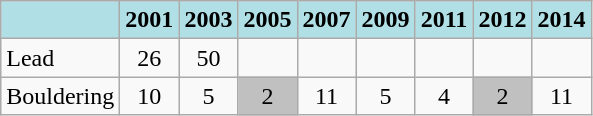<table class="wikitable" style="text-align: center">
<tr>
<th style="background: #b0e0e6"></th>
<th style="background: #b0e0e6">2001</th>
<th style="background: #b0e0e6">2003</th>
<th style="background: #b0e0e6">2005</th>
<th style="background: #b0e0e6">2007</th>
<th style="background: #b0e0e6">2009</th>
<th style="background: #b0e0e6">2011</th>
<th style="background: #b0e0e6">2012</th>
<th style="background: #b0e0e6">2014</th>
</tr>
<tr>
<td align="left">Lead</td>
<td>26</td>
<td>50</td>
<td></td>
<td></td>
<td></td>
<td></td>
<td></td>
<td></td>
</tr>
<tr>
<td align="left">Bouldering</td>
<td>10</td>
<td>5</td>
<td style="background: silver">2</td>
<td>11</td>
<td>5</td>
<td>4</td>
<td style="background: silver">2</td>
<td>11</td>
</tr>
</table>
